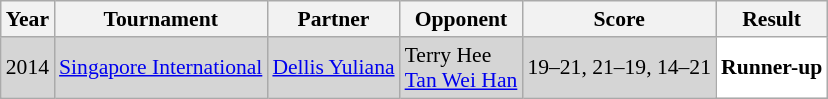<table class="sortable wikitable" style="font-size: 90%;">
<tr>
<th>Year</th>
<th>Tournament</th>
<th>Partner</th>
<th>Opponent</th>
<th>Score</th>
<th>Result</th>
</tr>
<tr style="background:#D5D5D5">
<td align="center">2014</td>
<td align="left"><a href='#'>Singapore International</a></td>
<td align="left"> <a href='#'>Dellis Yuliana</a></td>
<td align="left"> Terry Hee <br>  <a href='#'>Tan Wei Han</a></td>
<td align="left">19–21, 21–19, 14–21</td>
<td style="text-align:left; background:white"> <strong>Runner-up</strong></td>
</tr>
</table>
